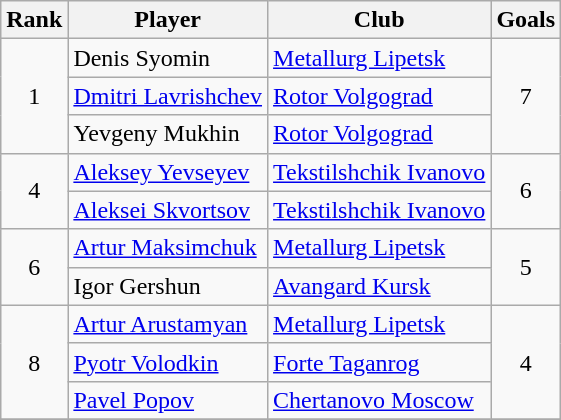<table class="wikitable" style="text-align:center">
<tr>
<th>Rank</th>
<th>Player</th>
<th>Club</th>
<th>Goals</th>
</tr>
<tr>
<td rowspan="3">1</td>
<td style="text-align: left;">Denis Syomin</td>
<td style="text-align: left;"><a href='#'>Metallurg Lipetsk</a></td>
<td rowspan="3">7</td>
</tr>
<tr>
<td style="text-align: left;"><a href='#'>Dmitri Lavrishchev</a></td>
<td style="text-align: left;"><a href='#'>Rotor Volgograd</a></td>
</tr>
<tr>
<td style="text-align: left;">Yevgeny Mukhin</td>
<td style="text-align: left;"><a href='#'>Rotor Volgograd</a></td>
</tr>
<tr>
<td rowspan="2">4</td>
<td style="text-align: left;"><a href='#'>Aleksey Yevseyev</a></td>
<td style="text-align: left;"><a href='#'>Tekstilshchik Ivanovo</a></td>
<td rowspan="2">6</td>
</tr>
<tr>
<td style="text-align: left;"><a href='#'>Aleksei Skvortsov</a></td>
<td style="text-align: left;"><a href='#'>Tekstilshchik Ivanovo</a></td>
</tr>
<tr>
<td rowspan="2">6</td>
<td style="text-align: left;"><a href='#'>Artur Maksimchuk</a></td>
<td style="text-align: left;"><a href='#'>Metallurg Lipetsk</a></td>
<td rowspan="2">5</td>
</tr>
<tr>
<td style="text-align: left;">Igor Gershun</td>
<td style="text-align: left;"><a href='#'>Avangard Kursk</a></td>
</tr>
<tr>
<td rowspan="3">8</td>
<td style="text-align: left;"><a href='#'>Artur Arustamyan</a></td>
<td style="text-align: left;"><a href='#'>Metallurg Lipetsk</a></td>
<td rowspan="3">4</td>
</tr>
<tr>
<td style="text-align: left;"><a href='#'>Pyotr Volodkin</a></td>
<td style="text-align: left;"><a href='#'>Forte Taganrog</a></td>
</tr>
<tr>
<td style="text-align: left;"><a href='#'>Pavel Popov</a></td>
<td style="text-align: left;"><a href='#'>Chertanovo Moscow</a></td>
</tr>
<tr>
</tr>
</table>
